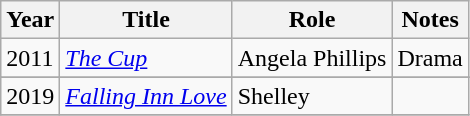<table class="wikitable sortable">
<tr>
<th>Year</th>
<th>Title</th>
<th>Role</th>
<th class="unsortable">Notes</th>
</tr>
<tr>
<td>2011</td>
<td><em><a href='#'>The Cup</a></em></td>
<td>Angela Phillips</td>
<td>Drama</td>
</tr>
<tr>
</tr>
<tr>
<td>2019</td>
<td><em><a href='#'>Falling Inn Love</a></em></td>
<td>Shelley</td>
<td></td>
</tr>
<tr>
</tr>
</table>
